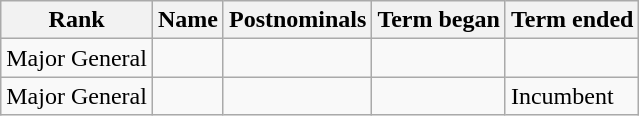<table class="wikitable sortable">
<tr>
<th>Rank</th>
<th>Name</th>
<th>Postnominals</th>
<th>Term began</th>
<th>Term ended</th>
</tr>
<tr>
<td>Major General</td>
<td></td>
<td></td>
<td></td>
<td></td>
</tr>
<tr>
<td>Major General</td>
<td></td>
<td></td>
<td></td>
<td>Incumbent</td>
</tr>
</table>
